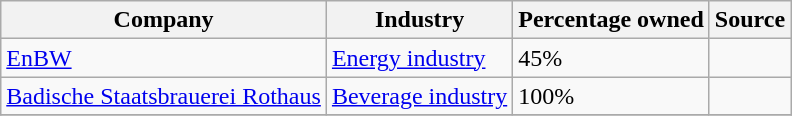<table class="wikitable">
<tr>
<th>Company</th>
<th>Industry</th>
<th>Percentage owned</th>
<th>Source</th>
</tr>
<tr>
<td><a href='#'>EnBW</a></td>
<td><a href='#'>Energy industry</a></td>
<td>45%</td>
<td></td>
</tr>
<tr>
<td><a href='#'>Badische Staatsbrauerei Rothaus</a></td>
<td><a href='#'>Beverage industry</a></td>
<td>100%</td>
<td></td>
</tr>
<tr>
</tr>
</table>
